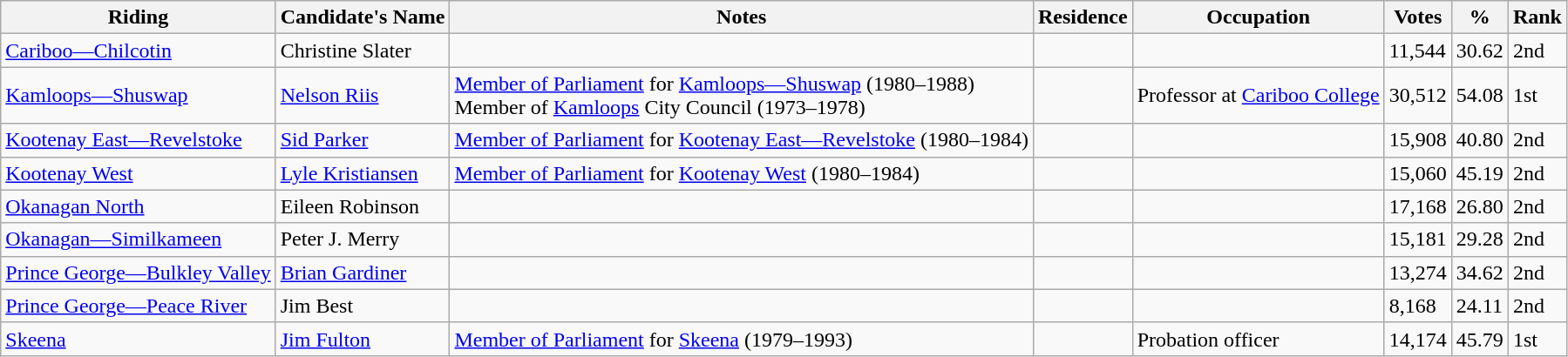<table class="wikitable sortable">
<tr>
<th>Riding<br></th>
<th>Candidate's Name</th>
<th>Notes</th>
<th>Residence</th>
<th>Occupation</th>
<th>Votes</th>
<th>%</th>
<th>Rank</th>
</tr>
<tr>
<td><a href='#'>Cariboo—Chilcotin</a></td>
<td>Christine Slater</td>
<td></td>
<td></td>
<td></td>
<td>11,544</td>
<td>30.62</td>
<td>2nd</td>
</tr>
<tr>
<td><a href='#'>Kamloops—Shuswap</a></td>
<td><a href='#'>Nelson Riis</a></td>
<td><a href='#'>Member of Parliament</a> for <a href='#'>Kamloops—Shuswap</a> (1980–1988) <br> Member of <a href='#'>Kamloops</a> City Council (1973–1978)</td>
<td></td>
<td>Professor at <a href='#'>Cariboo College</a></td>
<td>30,512</td>
<td>54.08</td>
<td>1st</td>
</tr>
<tr>
<td><a href='#'>Kootenay East—Revelstoke</a></td>
<td><a href='#'>Sid Parker</a></td>
<td><a href='#'>Member of Parliament</a> for <a href='#'>Kootenay East—Revelstoke</a> (1980–1984)</td>
<td></td>
<td></td>
<td>15,908</td>
<td>40.80</td>
<td>2nd</td>
</tr>
<tr>
<td><a href='#'>Kootenay West</a></td>
<td><a href='#'>Lyle Kristiansen</a></td>
<td><a href='#'>Member of Parliament</a> for <a href='#'>Kootenay West</a> (1980–1984)</td>
<td></td>
<td></td>
<td>15,060</td>
<td>45.19</td>
<td>2nd</td>
</tr>
<tr>
<td><a href='#'>Okanagan North</a></td>
<td>Eileen Robinson</td>
<td></td>
<td></td>
<td></td>
<td>17,168</td>
<td>26.80</td>
<td>2nd</td>
</tr>
<tr>
<td><a href='#'>Okanagan—Similkameen</a></td>
<td>Peter J. Merry</td>
<td></td>
<td></td>
<td></td>
<td>15,181</td>
<td>29.28</td>
<td>2nd</td>
</tr>
<tr>
<td><a href='#'>Prince George—Bulkley Valley</a></td>
<td><a href='#'>Brian Gardiner</a></td>
<td></td>
<td></td>
<td></td>
<td>13,274</td>
<td>34.62</td>
<td>2nd</td>
</tr>
<tr>
<td><a href='#'>Prince George—Peace River</a></td>
<td>Jim Best</td>
<td></td>
<td></td>
<td></td>
<td>8,168</td>
<td>24.11</td>
<td>2nd</td>
</tr>
<tr>
<td><a href='#'>Skeena</a></td>
<td><a href='#'>Jim Fulton</a></td>
<td><a href='#'>Member of Parliament</a> for <a href='#'>Skeena</a> (1979–1993)</td>
<td></td>
<td>Probation officer</td>
<td>14,174</td>
<td>45.79</td>
<td>1st</td>
</tr>
</table>
